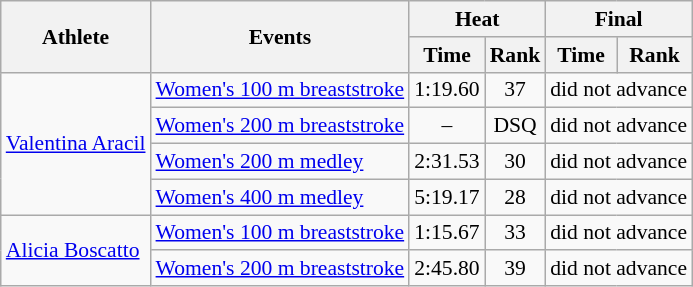<table class=wikitable style="font-size:90%">
<tr>
<th rowspan="2">Athlete</th>
<th rowspan="2">Events</th>
<th colspan="2">Heat</th>
<th colspan="2">Final</th>
</tr>
<tr>
<th>Time</th>
<th>Rank</th>
<th>Time</th>
<th>Rank</th>
</tr>
<tr>
<td rowspan=4><a href='#'>Valentina Aracil</a></td>
<td><a href='#'>Women's 100 m breaststroke</a></td>
<td align="center">1:19.60</td>
<td align="center">37</td>
<td align="center" colspan="2">did not advance</td>
</tr>
<tr>
<td><a href='#'>Women's 200 m breaststroke</a></td>
<td align="center">–</td>
<td align="center">DSQ</td>
<td align="center" colspan="2">did not advance</td>
</tr>
<tr>
<td><a href='#'>Women's 200 m medley</a></td>
<td align="center">2:31.53</td>
<td align="center">30</td>
<td align="center" colspan="2">did not advance</td>
</tr>
<tr>
<td><a href='#'>Women's 400 m medley</a></td>
<td align="center">5:19.17</td>
<td align="center">28</td>
<td align="center" colspan="2">did not advance</td>
</tr>
<tr>
<td rowspan="2"><a href='#'>Alicia Boscatto</a></td>
<td><a href='#'>Women's 100 m breaststroke</a></td>
<td align="center">1:15.67</td>
<td align="center">33</td>
<td align="center" colspan="2">did not advance</td>
</tr>
<tr>
<td><a href='#'>Women's 200 m breaststroke</a></td>
<td align="center">2:45.80</td>
<td align="center">39</td>
<td align="center" colspan="2">did not advance</td>
</tr>
</table>
